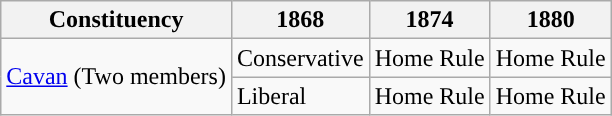<table class="wikitable">
<tr>
<th>Constituency</th>
<th>1868</th>
<th>1874</th>
<th>1880</th>
</tr>
<tr>
<td rowspan="2"><a href='#'>Cavan</a> (Two members)</td>
<td>Conservative</td>
<td>Home Rule</td>
<td>Home Rule</td>
</tr>
<tr>
<td>Liberal</td>
<td>Home Rule</td>
<td>Home Rule</td>
</tr>
</table>
